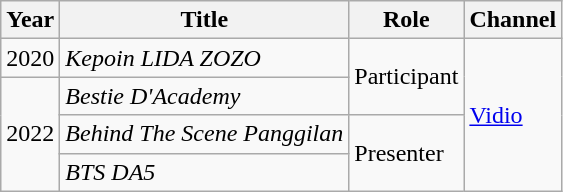<table class="wikitable">
<tr>
<th>Year</th>
<th>Title</th>
<th>Role</th>
<th>Channel</th>
</tr>
<tr>
<td>2020</td>
<td><em>Kepoin LIDA ZOZO</em></td>
<td rowspan="2">Participant</td>
<td rowspan="4"><a href='#'>Vidio</a></td>
</tr>
<tr>
<td rowspan="3">2022</td>
<td><em>Bestie D'Academy</em></td>
</tr>
<tr>
<td><em>Behind The Scene Panggilan</em></td>
<td rowspan="2">Presenter</td>
</tr>
<tr>
<td><em>BTS DA5</em></td>
</tr>
</table>
